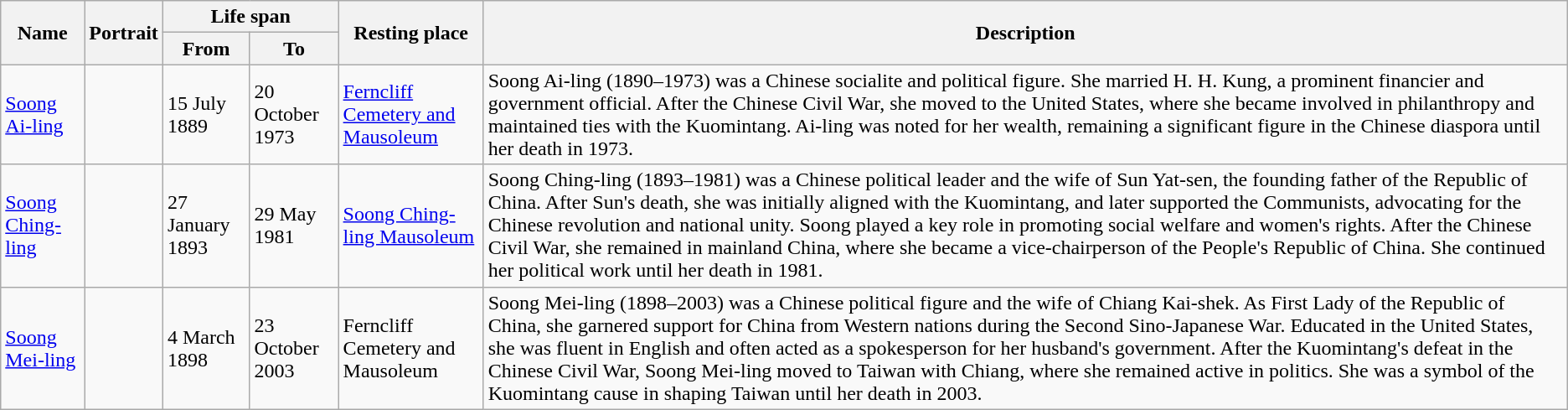<table class="wikitable">
<tr>
<th rowspan="2">Name</th>
<th rowspan="2"><strong>Portrait</strong></th>
<th colspan="2">Life span</th>
<th rowspan="2">Resting place</th>
<th rowspan="2">Description</th>
</tr>
<tr>
<th>From</th>
<th>To</th>
</tr>
<tr>
<td><a href='#'>Soong Ai-ling</a></td>
<td></td>
<td>15 July 1889</td>
<td>20 October 1973</td>
<td><a href='#'>Ferncliff Cemetery and Mausoleum</a></td>
<td>Soong Ai-ling (1890–1973) was a Chinese socialite and political figure. She married H. H. Kung, a prominent financier and government official. After the Chinese Civil War, she moved to the United States, where she became involved in philanthropy and maintained ties with the Kuomintang. Ai-ling was noted for her wealth, remaining a significant figure in the Chinese diaspora until her death in 1973.</td>
</tr>
<tr>
<td><a href='#'>Soong Ching-ling</a></td>
<td></td>
<td>27 January 1893</td>
<td>29 May 1981</td>
<td><a href='#'>Soong Ching-ling Mausoleum</a></td>
<td>Soong Ching-ling (1893–1981) was a Chinese political leader and the wife of Sun Yat-sen, the founding father of the Republic of China. After Sun's death, she was initially aligned with the Kuomintang, and later supported the Communists, advocating for the Chinese revolution and national unity. Soong played a key role in promoting social welfare and women's rights. After the Chinese Civil War, she remained in mainland China, where she became a vice-chairperson of the People's Republic of China. She continued her political work until her death in 1981.</td>
</tr>
<tr>
<td><a href='#'>Soong Mei-ling</a></td>
<td></td>
<td>4 March 1898</td>
<td>23 October 2003</td>
<td>Ferncliff Cemetery and Mausoleum</td>
<td>Soong Mei-ling (1898–2003) was a Chinese political figure and the wife of Chiang Kai-shek. As First Lady of the Republic of China, she garnered support for China from Western nations during the Second Sino-Japanese War. Educated in the United States, she was fluent in English and often acted as a spokesperson for her husband's government. After the Kuomintang's defeat in the Chinese Civil War, Soong Mei-ling moved to Taiwan with Chiang, where she remained active in politics. She was a symbol of the Kuomintang cause in shaping Taiwan until her death in 2003.</td>
</tr>
</table>
